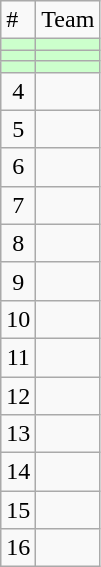<table class="wikitable">
<tr>
<td>#</td>
<td>Team</td>
</tr>
<tr bgcolor=ccffcc>
<td align=center></td>
<td></td>
</tr>
<tr bgcolor=ccffcc>
<td align=center></td>
<td></td>
</tr>
<tr bgcolor=ccffcc>
<td align=center></td>
<td></td>
</tr>
<tr>
<td align=center>4</td>
<td></td>
</tr>
<tr>
<td align=center>5</td>
<td></td>
</tr>
<tr>
<td align=center>6</td>
<td></td>
</tr>
<tr>
<td align=center>7</td>
<td></td>
</tr>
<tr>
<td align=center>8</td>
<td></td>
</tr>
<tr>
<td align=center>9</td>
<td></td>
</tr>
<tr>
<td align=center>10</td>
<td></td>
</tr>
<tr>
<td align=center>11</td>
<td></td>
</tr>
<tr>
<td align=center>12</td>
<td></td>
</tr>
<tr>
<td align=center>13</td>
<td></td>
</tr>
<tr>
<td align=center>14</td>
<td></td>
</tr>
<tr>
<td align=center>15</td>
<td></td>
</tr>
<tr>
<td align=center>16</td>
<td></td>
</tr>
</table>
